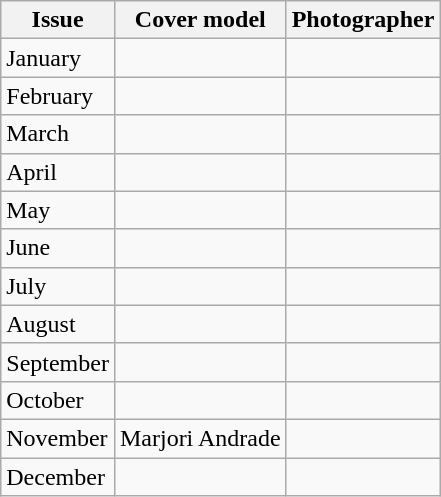<table class="wikitable">
<tr>
<th>Issue</th>
<th>Cover model</th>
<th>Photographer</th>
</tr>
<tr>
<td>January</td>
<td></td>
<td></td>
</tr>
<tr>
<td>February</td>
<td></td>
<td></td>
</tr>
<tr>
<td>March</td>
<td></td>
<td></td>
</tr>
<tr>
<td>April</td>
<td></td>
<td></td>
</tr>
<tr>
<td>May</td>
<td></td>
<td></td>
</tr>
<tr>
<td>June</td>
<td></td>
<td></td>
</tr>
<tr>
<td>July</td>
<td></td>
<td></td>
</tr>
<tr>
<td>August</td>
<td></td>
<td></td>
</tr>
<tr>
<td>September</td>
<td></td>
<td></td>
</tr>
<tr>
<td>October</td>
<td></td>
<td></td>
</tr>
<tr>
<td>November</td>
<td>Marjori Andrade</td>
<td></td>
</tr>
<tr>
<td>December</td>
<td></td>
<td></td>
</tr>
</table>
